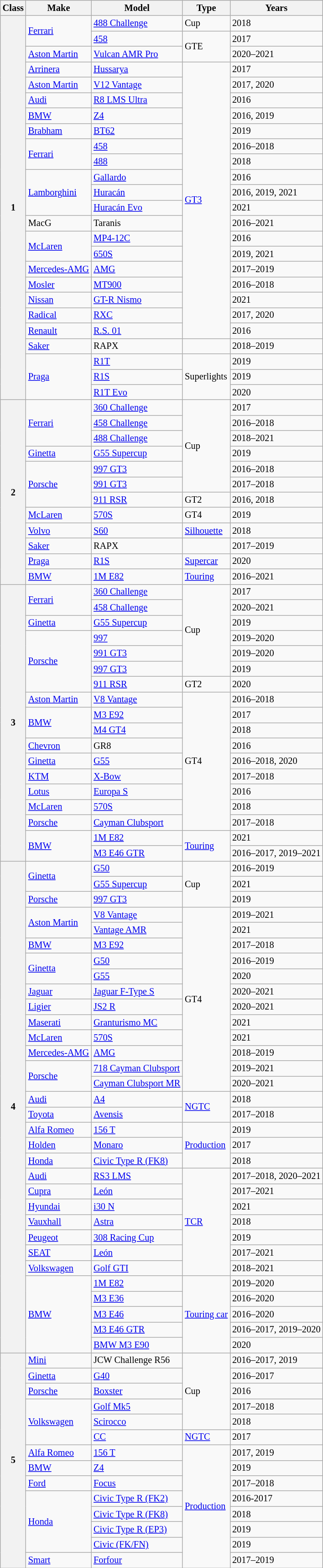<table class="wikitable" style="font-size: 85%;">
<tr>
<th>Class</th>
<th>Make</th>
<th>Model</th>
<th>Type</th>
<th>Years</th>
</tr>
<tr>
<th rowspan=25 align=center>1</th>
<td rowspan=2> <a href='#'>Ferrari</a></td>
<td><a href='#'>488 Challenge</a></td>
<td>Cup</td>
<td>2018</td>
</tr>
<tr>
<td><a href='#'>458</a></td>
<td rowspan=2>GTE</td>
<td>2017</td>
</tr>
<tr>
<td> <a href='#'>Aston Martin</a></td>
<td><a href='#'>Vulcan AMR Pro</a></td>
<td>2020–2021</td>
</tr>
<tr>
<td> <a href='#'>Arrinera</a></td>
<td><a href='#'>Hussarya</a></td>
<td rowspan=18><a href='#'>GT3</a></td>
<td>2017</td>
</tr>
<tr>
<td> <a href='#'>Aston Martin</a></td>
<td><a href='#'>V12 Vantage</a></td>
<td>2017, 2020</td>
</tr>
<tr>
<td> <a href='#'>Audi</a></td>
<td><a href='#'>R8 LMS Ultra</a></td>
<td>2016</td>
</tr>
<tr>
<td> <a href='#'>BMW</a></td>
<td><a href='#'>Z4</a></td>
<td>2016, 2019</td>
</tr>
<tr>
<td> <a href='#'>Brabham</a></td>
<td><a href='#'>BT62</a></td>
<td>2019</td>
</tr>
<tr>
<td rowspan=2> <a href='#'>Ferrari</a></td>
<td><a href='#'>458</a></td>
<td>2016–2018</td>
</tr>
<tr>
<td><a href='#'>488</a></td>
<td>2018</td>
</tr>
<tr>
<td rowspan=3> <a href='#'>Lamborghini</a></td>
<td><a href='#'>Gallardo</a></td>
<td>2016</td>
</tr>
<tr>
<td><a href='#'>Huracán</a></td>
<td>2016, 2019, 2021</td>
</tr>
<tr>
<td><a href='#'>Huracán Evo</a></td>
<td>2021</td>
</tr>
<tr>
<td> MacG</td>
<td>Taranis</td>
<td>2016–2021</td>
</tr>
<tr>
<td rowspan=2> <a href='#'>McLaren</a></td>
<td><a href='#'>MP4-12C</a></td>
<td>2016</td>
</tr>
<tr>
<td><a href='#'>650S</a></td>
<td>2019, 2021</td>
</tr>
<tr>
<td> <a href='#'>Mercedes-AMG</a></td>
<td><a href='#'>AMG</a></td>
<td>2017–2019</td>
</tr>
<tr>
<td> <a href='#'>Mosler</a></td>
<td><a href='#'>MT900</a></td>
<td>2016–2018</td>
</tr>
<tr>
<td> <a href='#'>Nissan</a></td>
<td><a href='#'>GT-R Nismo</a></td>
<td>2021</td>
</tr>
<tr>
<td> <a href='#'>Radical</a></td>
<td><a href='#'>RXC</a></td>
<td>2017, 2020</td>
</tr>
<tr>
<td> <a href='#'>Renault</a></td>
<td><a href='#'>R.S. 01</a></td>
<td>2016</td>
</tr>
<tr>
<td> <a href='#'>Saker</a></td>
<td>RAPX</td>
<td></td>
<td>2018–2019</td>
</tr>
<tr>
<td rowspan=3> <a href='#'>Praga</a></td>
<td><a href='#'>R1T</a></td>
<td rowspan=3>Superlights</td>
<td>2019</td>
</tr>
<tr>
<td><a href='#'>R1S</a></td>
<td>2019</td>
</tr>
<tr>
<td><a href='#'>R1T Evo</a></td>
<td>2020</td>
</tr>
<tr>
<th rowspan=12 align=center>2</th>
<td rowspan=3> <a href='#'>Ferrari</a></td>
<td><a href='#'>360 Challenge</a></td>
<td rowspan=6>Cup</td>
<td>2017</td>
</tr>
<tr>
<td><a href='#'>458 Challenge</a></td>
<td>2016–2018</td>
</tr>
<tr>
<td><a href='#'>488 Challenge</a></td>
<td>2018–2021</td>
</tr>
<tr>
<td> <a href='#'>Ginetta</a></td>
<td><a href='#'>G55 Supercup</a></td>
<td>2019</td>
</tr>
<tr>
<td rowspan=3> <a href='#'>Porsche</a></td>
<td><a href='#'>997 GT3</a></td>
<td>2016–2018</td>
</tr>
<tr>
<td><a href='#'>991 GT3</a></td>
<td>2017–2018</td>
</tr>
<tr>
<td><a href='#'>911 RSR</a></td>
<td>GT2</td>
<td>2016, 2018</td>
</tr>
<tr>
<td> <a href='#'>McLaren</a></td>
<td><a href='#'>570S</a></td>
<td>GT4</td>
<td>2019</td>
</tr>
<tr>
<td> <a href='#'>Volvo</a></td>
<td><a href='#'>S60</a></td>
<td><a href='#'>Silhouette</a></td>
<td>2018</td>
</tr>
<tr>
<td> <a href='#'>Saker</a></td>
<td>RAPX</td>
<td></td>
<td>2017–2019</td>
</tr>
<tr>
<td> <a href='#'>Praga</a></td>
<td><a href='#'>R1S</a></td>
<td><a href='#'>Supercar</a></td>
<td>2020</td>
</tr>
<tr>
<td> <a href='#'>BMW</a></td>
<td><a href='#'>1M E82</a></td>
<td><a href='#'>Touring</a></td>
<td>2016–2021</td>
</tr>
<tr>
<th rowspan=18 align=center>3</th>
<td rowspan=2> <a href='#'>Ferrari</a></td>
<td><a href='#'>360 Challenge</a></td>
<td rowspan=6>Cup</td>
<td>2017</td>
</tr>
<tr>
<td><a href='#'>458 Challenge</a></td>
<td>2020–2021</td>
</tr>
<tr>
<td> <a href='#'>Ginetta</a></td>
<td><a href='#'>G55 Supercup</a></td>
<td>2019</td>
</tr>
<tr>
<td rowspan=4> <a href='#'>Porsche</a></td>
<td><a href='#'>997</a></td>
<td>2019–2020</td>
</tr>
<tr>
<td><a href='#'>991 GT3</a></td>
<td>2019–2020</td>
</tr>
<tr>
<td><a href='#'>997 GT3</a></td>
<td>2019</td>
</tr>
<tr>
<td><a href='#'>911 RSR</a></td>
<td>GT2</td>
<td>2020</td>
</tr>
<tr>
<td> <a href='#'>Aston Martin</a></td>
<td><a href='#'>V8 Vantage</a></td>
<td rowspan=9>GT4</td>
<td>2016–2018</td>
</tr>
<tr>
<td rowspan=2> <a href='#'>BMW</a></td>
<td><a href='#'>M3 E92</a></td>
<td>2017</td>
</tr>
<tr>
<td><a href='#'>M4 GT4</a></td>
<td>2018</td>
</tr>
<tr>
<td> <a href='#'>Chevron</a></td>
<td>GR8</td>
<td>2016</td>
</tr>
<tr>
<td> <a href='#'>Ginetta</a></td>
<td><a href='#'>G55</a></td>
<td>2016–2018, 2020</td>
</tr>
<tr>
<td> <a href='#'>KTM</a></td>
<td><a href='#'>X-Bow</a></td>
<td>2017–2018</td>
</tr>
<tr>
<td> <a href='#'>Lotus</a></td>
<td><a href='#'>Europa S</a></td>
<td>2016</td>
</tr>
<tr>
<td> <a href='#'>McLaren</a></td>
<td><a href='#'>570S</a></td>
<td>2018</td>
</tr>
<tr>
<td> <a href='#'>Porsche</a></td>
<td><a href='#'>Cayman Clubsport</a></td>
<td>2017–2018</td>
</tr>
<tr>
<td rowspan=2> <a href='#'>BMW</a></td>
<td><a href='#'>1M E82</a></td>
<td rowspan=2><a href='#'>Touring</a></td>
<td>2021</td>
</tr>
<tr>
<td><a href='#'>M3 E46 GTR</a></td>
<td>2016–2017, 2019–2021</td>
</tr>
<tr>
<th rowspan=32 align=center>4</th>
<td rowspan=2> <a href='#'>Ginetta</a></td>
<td><a href='#'>G50</a></td>
<td rowspan=3>Cup</td>
<td>2016–2019</td>
</tr>
<tr>
<td><a href='#'>G55 Supercup</a></td>
<td>2021</td>
</tr>
<tr>
<td> <a href='#'>Porsche</a></td>
<td><a href='#'>997 GT3</a></td>
<td>2019</td>
</tr>
<tr>
<td rowspan=2> <a href='#'>Aston Martin</a></td>
<td><a href='#'>V8 Vantage</a></td>
<td rowspan=12>GT4</td>
<td>2019–2021</td>
</tr>
<tr>
<td><a href='#'>Vantage AMR</a></td>
<td>2021</td>
</tr>
<tr>
<td> <a href='#'>BMW</a></td>
<td><a href='#'>M3 E92</a></td>
<td>2017–2018</td>
</tr>
<tr>
<td rowspan=2> <a href='#'>Ginetta</a></td>
<td><a href='#'>G50</a></td>
<td>2016–2019</td>
</tr>
<tr>
<td><a href='#'>G55</a></td>
<td>2020</td>
</tr>
<tr>
<td> <a href='#'>Jaguar</a></td>
<td><a href='#'>Jaguar F-Type S</a></td>
<td>2020–2021</td>
</tr>
<tr>
<td> <a href='#'>Ligier</a></td>
<td><a href='#'>JS2 R</a></td>
<td>2020–2021</td>
</tr>
<tr>
<td> <a href='#'>Maserati</a></td>
<td><a href='#'>Granturismo MC</a></td>
<td>2021</td>
</tr>
<tr>
<td> <a href='#'>McLaren</a></td>
<td><a href='#'>570S</a></td>
<td>2021</td>
</tr>
<tr>
<td> <a href='#'>Mercedes-AMG</a></td>
<td><a href='#'>AMG</a></td>
<td>2018–2019</td>
</tr>
<tr>
<td rowspan=2> <a href='#'>Porsche</a></td>
<td><a href='#'>718 Cayman Clubsport</a></td>
<td>2019–2021</td>
</tr>
<tr>
<td><a href='#'>Cayman Clubsport MR</a></td>
<td>2020–2021</td>
</tr>
<tr>
<td> <a href='#'>Audi</a></td>
<td><a href='#'>A4</a></td>
<td rowspan=2><a href='#'>NGTC</a></td>
<td>2018</td>
</tr>
<tr>
<td> <a href='#'>Toyota</a></td>
<td><a href='#'>Avensis</a></td>
<td>2017–2018</td>
</tr>
<tr>
<td> <a href='#'>Alfa Romeo</a></td>
<td><a href='#'>156 T</a></td>
<td rowspan=3><a href='#'>Production</a></td>
<td>2019</td>
</tr>
<tr>
<td> <a href='#'>Holden</a></td>
<td><a href='#'>Monaro</a></td>
<td>2017</td>
</tr>
<tr>
<td> <a href='#'>Honda</a></td>
<td><a href='#'>Civic Type R (FK8)</a></td>
<td>2018</td>
</tr>
<tr>
<td> <a href='#'>Audi</a></td>
<td><a href='#'>RS3 LMS</a></td>
<td rowspan=7><a href='#'>TCR</a></td>
<td>2017–2018, 2020–2021</td>
</tr>
<tr>
<td> <a href='#'>Cupra</a></td>
<td><a href='#'>León</a></td>
<td>2017–2021</td>
</tr>
<tr>
<td> <a href='#'>Hyundai</a></td>
<td><a href='#'>i30 N</a></td>
<td>2021</td>
</tr>
<tr>
<td> <a href='#'>Vauxhall</a></td>
<td><a href='#'>Astra</a></td>
<td>2018</td>
</tr>
<tr>
<td> <a href='#'>Peugeot</a></td>
<td><a href='#'>308 Racing Cup</a></td>
<td>2019</td>
</tr>
<tr>
<td> <a href='#'>SEAT</a></td>
<td><a href='#'>León</a></td>
<td>2017–2021</td>
</tr>
<tr>
<td> <a href='#'>Volkswagen</a></td>
<td><a href='#'>Golf GTI</a></td>
<td>2018–2021</td>
</tr>
<tr>
<td rowspan=5> <a href='#'>BMW</a></td>
<td><a href='#'>1M E82</a></td>
<td rowspan=5><a href='#'>Touring car</a></td>
<td>2019–2020</td>
</tr>
<tr>
<td><a href='#'>M3 E36</a></td>
<td>2016–2020</td>
</tr>
<tr>
<td><a href='#'>M3 E46</a></td>
<td>2016–2020</td>
</tr>
<tr>
<td><a href='#'>M3 E46 GTR</a></td>
<td>2016–2017, 2019–2020</td>
</tr>
<tr>
<td><a href='#'>BMW M3 E90</a></td>
<td>2020</td>
</tr>
<tr>
<th rowspan=14 align=center>5</th>
<td> <a href='#'>Mini</a></td>
<td>JCW Challenge R56</td>
<td rowspan=5>Cup</td>
<td>2016–2017, 2019</td>
</tr>
<tr>
<td> <a href='#'>Ginetta</a></td>
<td><a href='#'>G40</a></td>
<td>2016–2017</td>
</tr>
<tr>
<td> <a href='#'>Porsche</a></td>
<td><a href='#'>Boxster</a></td>
<td>2016</td>
</tr>
<tr>
<td rowspan=3> <a href='#'>Volkswagen</a></td>
<td><a href='#'>Golf Mk5</a></td>
<td>2017–2018</td>
</tr>
<tr>
<td><a href='#'>Scirocco</a></td>
<td>2018</td>
</tr>
<tr>
<td><a href='#'>CC</a></td>
<td><a href='#'>NGTC</a></td>
<td>2017</td>
</tr>
<tr>
<td> <a href='#'>Alfa Romeo</a></td>
<td><a href='#'>156 T</a></td>
<td rowspan=8><a href='#'>Production</a></td>
<td>2017, 2019</td>
</tr>
<tr>
<td> <a href='#'>BMW</a></td>
<td><a href='#'>Z4</a></td>
<td>2019</td>
</tr>
<tr>
<td> <a href='#'>Ford</a></td>
<td><a href='#'>Focus</a></td>
<td>2017–2018</td>
</tr>
<tr>
<td rowspan=4> <a href='#'>Honda</a></td>
<td><a href='#'>Civic Type R (FK2)</a></td>
<td>2016-2017</td>
</tr>
<tr>
<td><a href='#'>Civic Type R (FK8)</a></td>
<td>2018</td>
</tr>
<tr>
<td><a href='#'>Civic Type R (EP3)</a></td>
<td>2019</td>
</tr>
<tr>
<td><a href='#'>Civic (FK/FN)</a></td>
<td>2019</td>
</tr>
<tr>
<td> <a href='#'>Smart</a></td>
<td><a href='#'>Forfour</a></td>
<td>2017–2019</td>
</tr>
</table>
